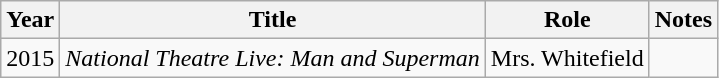<table class="wikitable">
<tr>
<th>Year</th>
<th>Title</th>
<th>Role</th>
<th>Notes</th>
</tr>
<tr>
<td>2015</td>
<td><em>National Theatre Live: Man and Superman</em></td>
<td>Mrs. Whitefield</td>
<td></td>
</tr>
</table>
